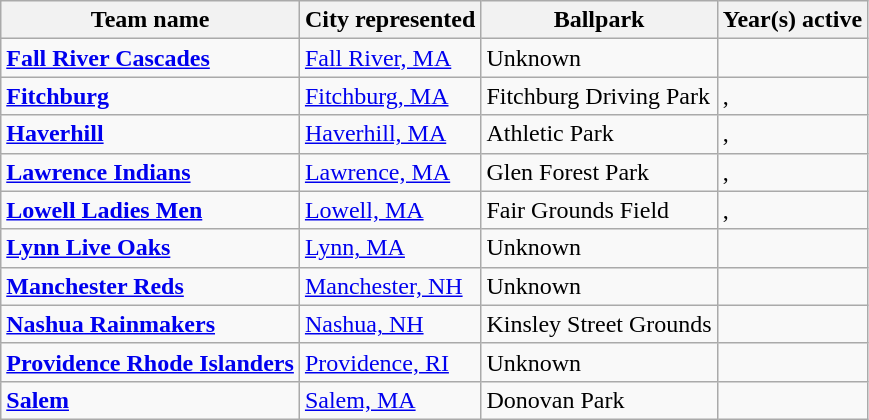<table class="wikitable">
<tr>
<th>Team name</th>
<th>City represented</th>
<th>Ballpark</th>
<th>Year(s) active</th>
</tr>
<tr>
<td><strong><a href='#'>Fall River Cascades</a></strong></td>
<td><a href='#'>Fall River, MA</a></td>
<td>Unknown</td>
<td></td>
</tr>
<tr>
<td><strong><a href='#'>Fitchburg</a></strong></td>
<td><a href='#'>Fitchburg, MA</a></td>
<td>Fitchburg Driving Park</td>
<td>, </td>
</tr>
<tr>
<td><strong><a href='#'>Haverhill</a></strong></td>
<td><a href='#'>Haverhill, MA</a></td>
<td>Athletic Park</td>
<td>, </td>
</tr>
<tr>
<td><strong><a href='#'>Lawrence Indians</a></strong></td>
<td><a href='#'>Lawrence, MA</a></td>
<td>Glen Forest Park</td>
<td>, </td>
</tr>
<tr>
<td><strong><a href='#'>Lowell Ladies Men</a></strong></td>
<td><a href='#'>Lowell, MA</a></td>
<td>Fair Grounds Field</td>
<td>, </td>
</tr>
<tr>
<td><strong><a href='#'>Lynn Live Oaks </a></strong></td>
<td><a href='#'>Lynn, MA</a></td>
<td>Unknown</td>
<td></td>
</tr>
<tr>
<td><strong><a href='#'>Manchester Reds</a></strong></td>
<td><a href='#'>Manchester, NH</a></td>
<td>Unknown</td>
<td></td>
</tr>
<tr>
<td><strong><a href='#'>Nashua Rainmakers</a></strong></td>
<td><a href='#'>Nashua, NH</a></td>
<td>Kinsley Street Grounds</td>
<td></td>
</tr>
<tr>
<td><strong><a href='#'>Providence Rhode Islanders</a></strong></td>
<td><a href='#'>Providence, RI</a></td>
<td>Unknown</td>
<td></td>
</tr>
<tr>
<td><strong><a href='#'>Salem</a></strong></td>
<td><a href='#'>Salem, MA</a></td>
<td>Donovan Park</td>
<td></td>
</tr>
</table>
